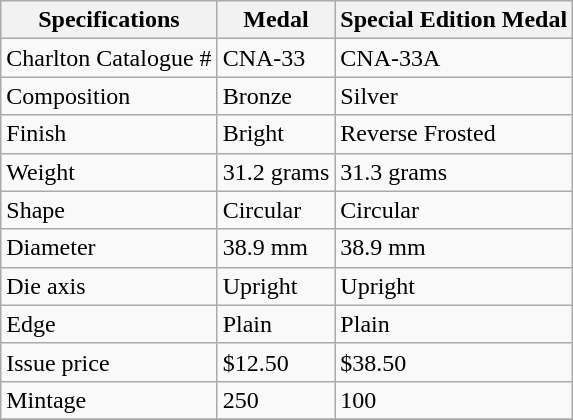<table class="wikitable">
<tr>
<th>Specifications</th>
<th>Medal</th>
<th>Special Edition Medal</th>
</tr>
<tr>
<td>Charlton Catalogue #</td>
<td>CNA-33</td>
<td>CNA-33A</td>
</tr>
<tr>
<td>Composition</td>
<td>Bronze</td>
<td>Silver</td>
</tr>
<tr>
<td>Finish</td>
<td>Bright</td>
<td>Reverse Frosted</td>
</tr>
<tr>
<td>Weight</td>
<td>31.2 grams</td>
<td>31.3 grams</td>
</tr>
<tr>
<td>Shape</td>
<td>Circular</td>
<td>Circular</td>
</tr>
<tr>
<td>Diameter</td>
<td>38.9 mm</td>
<td>38.9 mm</td>
</tr>
<tr>
<td>Die axis</td>
<td>Upright</td>
<td>Upright</td>
</tr>
<tr>
<td>Edge</td>
<td>Plain</td>
<td>Plain</td>
</tr>
<tr>
<td>Issue price</td>
<td>$12.50</td>
<td>$38.50</td>
</tr>
<tr>
<td>Mintage</td>
<td>250</td>
<td>100</td>
</tr>
<tr>
</tr>
</table>
